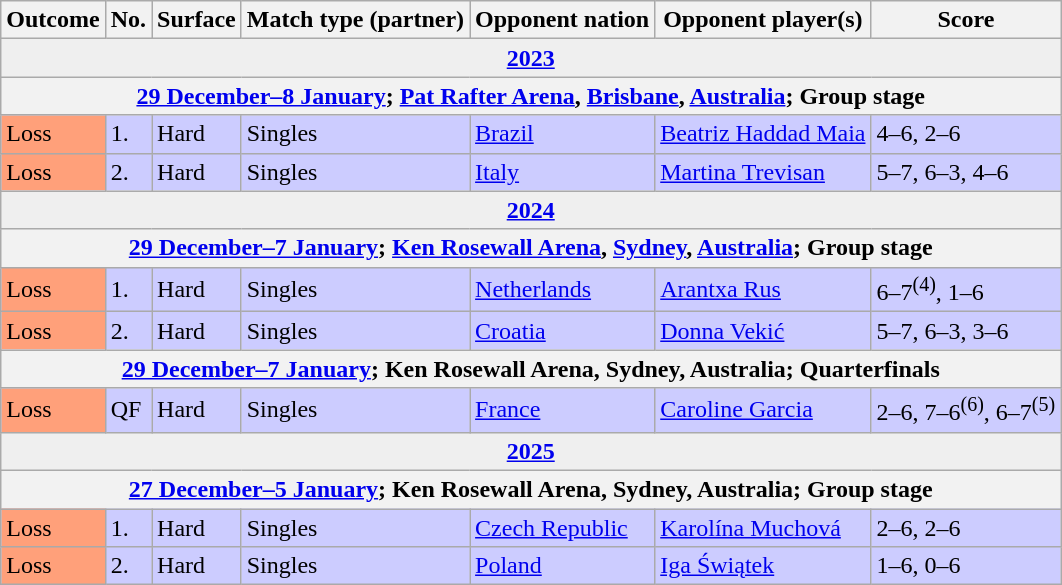<table class=wikitable>
<tr>
<th>Outcome</th>
<th>No.</th>
<th>Surface</th>
<th>Match type (partner)</th>
<th>Opponent nation</th>
<th>Opponent player(s)</th>
<th>Score</th>
</tr>
<tr bgcolor="efefef" class="sortbottom">
<td colspan="7" align="center"><strong><a href='#'>2023</a></strong></td>
</tr>
<tr>
<th colspan="7"><a href='#'>29 December–8 January</a>; <a href='#'>Pat Rafter Arena</a>, <a href='#'>Brisbane</a>, <a href='#'>Australia</a>; Group stage</th>
</tr>
<tr style="background:#ccf;">
<td bgcolor=FFA07A>Loss</td>
<td>1.</td>
<td>Hard</td>
<td>Singles</td>
<td rowspan=1> <a href='#'>Brazil</a></td>
<td> <a href='#'>Beatriz Haddad Maia</a></td>
<td>4–6, 2–6</td>
</tr>
<tr style="background:#ccf;">
<td bgcolor=FFA07A>Loss</td>
<td>2.</td>
<td>Hard</td>
<td>Singles</td>
<td rowspan=1> <a href='#'>Italy</a></td>
<td> <a href='#'>Martina Trevisan</a></td>
<td>5–7, 6–3, 4–6</td>
</tr>
<tr bgcolor="efefef" class="sortbottom">
<td colspan="7" align="center"><strong><a href='#'>2024</a></strong></td>
</tr>
<tr>
<th colspan="7"><a href='#'>29 December–7 January</a>; <a href='#'>Ken Rosewall Arena</a>, <a href='#'>Sydney</a>, <a href='#'>Australia</a>; Group stage</th>
</tr>
<tr style="background:#ccf;">
<td bgcolor=FFA07A>Loss</td>
<td>1.</td>
<td>Hard</td>
<td>Singles</td>
<td rowspan=1> <a href='#'>Netherlands</a></td>
<td> <a href='#'>Arantxa Rus</a></td>
<td>6–7<sup>(4)</sup>, 1–6</td>
</tr>
<tr style="background:#ccf;">
<td bgcolor=FFA07A>Loss</td>
<td>2.</td>
<td>Hard</td>
<td>Singles</td>
<td rowspan=1> <a href='#'>Croatia</a></td>
<td> <a href='#'>Donna Vekić</a></td>
<td>5–7, 6–3, 3–6</td>
</tr>
<tr>
<th colspan="7"><a href='#'>29 December–7 January</a>; Ken Rosewall Arena, Sydney, Australia; Quarterfinals</th>
</tr>
<tr style="background:#ccf;">
<td bgcolor=FFA07A>Loss</td>
<td>QF</td>
<td>Hard</td>
<td>Singles</td>
<td rowspan=1> <a href='#'>France</a></td>
<td> <a href='#'>Caroline Garcia</a></td>
<td>2–6, 7–6<sup>(6)</sup>, 6–7<sup>(5)</sup></td>
</tr>
<tr bgcolor="efefef" class="sortbottom">
<td colspan="7" align="center"><strong><a href='#'>2025</a></strong></td>
</tr>
<tr>
<th colspan="7"><a href='#'>27 December–5 January</a>; Ken Rosewall Arena, Sydney, Australia; Group stage</th>
</tr>
<tr style="background:#ccf;">
<td bgcolor=FFA07A>Loss</td>
<td>1.</td>
<td>Hard</td>
<td>Singles</td>
<td rowspan=1> <a href='#'>Czech Republic</a></td>
<td> <a href='#'>Karolína Muchová</a></td>
<td>2–6, 2–6</td>
</tr>
<tr style="background:#ccf;">
<td bgcolor=FFA07A>Loss</td>
<td>2.</td>
<td>Hard</td>
<td>Singles</td>
<td rowspan=1> <a href='#'>Poland</a></td>
<td> <a href='#'>Iga Świątek</a></td>
<td>1–6, 0–6</td>
</tr>
</table>
